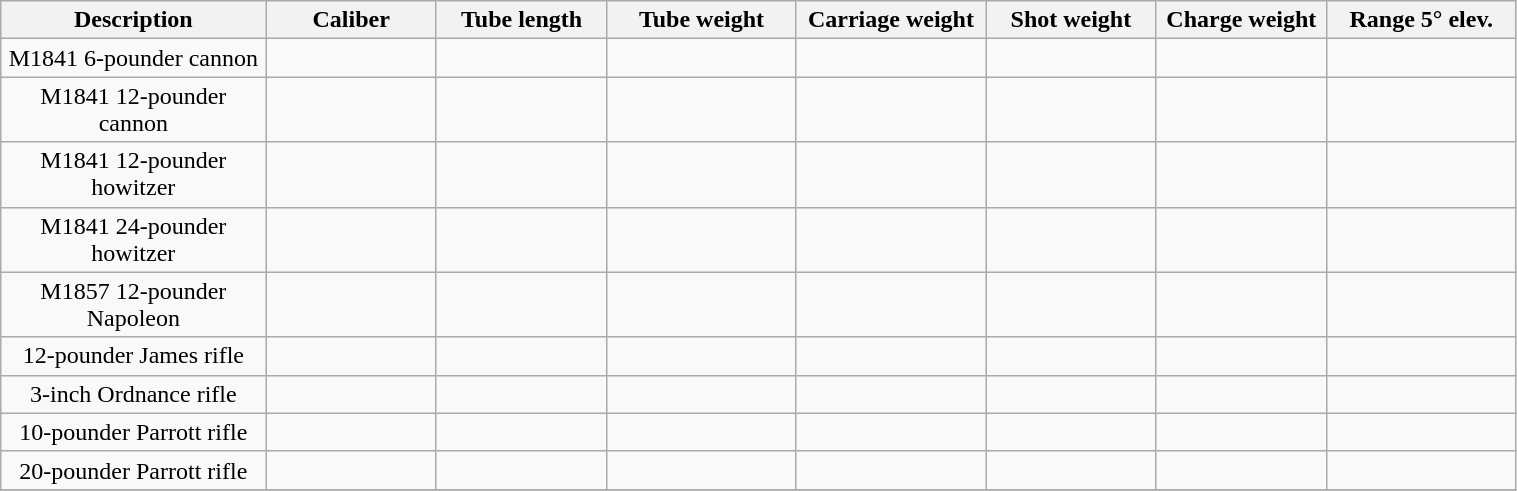<table class="wikitable" style="text-align:center; width:80%;">
<tr>
<th width=14%>Description</th>
<th width=9%>Caliber</th>
<th width=9%>Tube length</th>
<th width=10%>Tube weight</th>
<th width=10%>Carriage weight</th>
<th width=9%>Shot weight</th>
<th width=9%>Charge weight</th>
<th width=10%>Range 5° elev.</th>
</tr>
<tr>
<td rowspan=1>M1841 6-pounder cannon</td>
<td></td>
<td></td>
<td></td>
<td></td>
<td></td>
<td></td>
<td></td>
</tr>
<tr>
<td rowspan=1>M1841 12-pounder cannon</td>
<td></td>
<td></td>
<td></td>
<td></td>
<td></td>
<td></td>
<td></td>
</tr>
<tr>
<td rowspan=1>M1841 12-pounder howitzer</td>
<td></td>
<td></td>
<td></td>
<td></td>
<td></td>
<td></td>
<td></td>
</tr>
<tr>
<td rowspan=1>M1841 24-pounder howitzer</td>
<td></td>
<td></td>
<td></td>
<td></td>
<td></td>
<td></td>
<td></td>
</tr>
<tr>
<td rowspan=1>M1857 12-pounder Napoleon</td>
<td></td>
<td></td>
<td></td>
<td></td>
<td></td>
<td></td>
<td></td>
</tr>
<tr>
<td rowspan=1>12-pounder James rifle</td>
<td></td>
<td></td>
<td></td>
<td></td>
<td></td>
<td></td>
<td></td>
</tr>
<tr>
<td rowspan=1>3-inch Ordnance rifle</td>
<td></td>
<td></td>
<td></td>
<td></td>
<td></td>
<td></td>
<td></td>
</tr>
<tr>
<td rowspan=1>10-pounder Parrott rifle</td>
<td></td>
<td></td>
<td></td>
<td></td>
<td></td>
<td></td>
<td></td>
</tr>
<tr>
<td rowspan=1>20-pounder Parrott rifle</td>
<td></td>
<td></td>
<td></td>
<td></td>
<td></td>
<td></td>
<td></td>
</tr>
<tr>
</tr>
</table>
